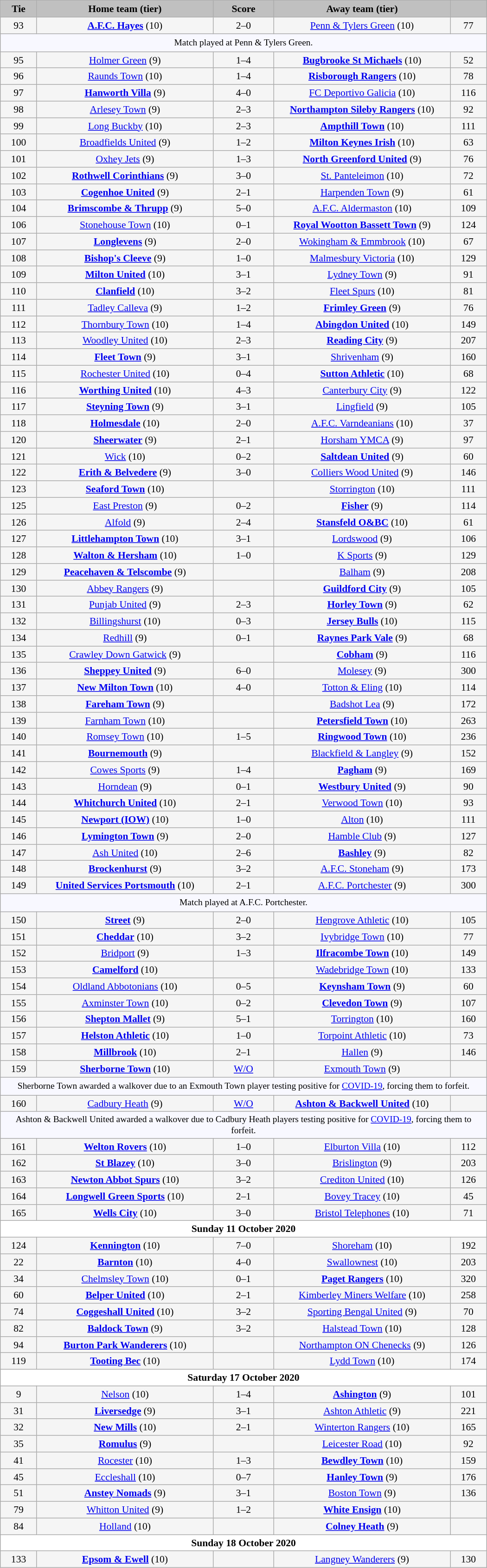<table class="wikitable" style="width: 700px; background:WhiteSmoke; text-align:center; font-size:90%">
<tr>
<td scope="col" style="width:  7.50%; background:silver;"><strong>Tie</strong></td>
<td scope="col" style="width: 36.25%; background:silver;"><strong>Home team (tier)</strong></td>
<td scope="col" style="width: 12.50%; background:silver;"><strong>Score</strong></td>
<td scope="col" style="width: 36.25%; background:silver;"><strong>Away team (tier)</strong></td>
<td scope="col" style="width:  7.50%; background:silver;"><strong></strong></td>
</tr>
<tr>
<td>93</td>
<td><strong><a href='#'>A.F.C. Hayes</a></strong> (10)</td>
<td>2–0</td>
<td><a href='#'>Penn & Tylers Green</a> (10)</td>
<td>77</td>
</tr>
<tr>
<td colspan="5" style="background:GhostWhite; height:20px; text-align:center; font-size:90%">Match played at Penn & Tylers Green.</td>
</tr>
<tr>
<td>95</td>
<td><a href='#'>Holmer Green</a> (9)</td>
<td>1–4</td>
<td><strong><a href='#'>Bugbrooke St Michaels</a></strong> (10)</td>
<td>52</td>
</tr>
<tr>
<td>96</td>
<td><a href='#'>Raunds Town</a> (10)</td>
<td>1–4</td>
<td><strong><a href='#'>Risborough Rangers</a></strong> (10)</td>
<td>78</td>
</tr>
<tr>
<td>97</td>
<td><strong><a href='#'>Hanworth Villa</a></strong> (9)</td>
<td>4–0</td>
<td><a href='#'>FC Deportivo Galicia</a> (10)</td>
<td>116</td>
</tr>
<tr>
<td>98</td>
<td><a href='#'>Arlesey Town</a> (9)</td>
<td>2–3</td>
<td><strong><a href='#'>Northampton Sileby Rangers</a></strong> (10)</td>
<td>92</td>
</tr>
<tr>
<td>99</td>
<td><a href='#'>Long Buckby</a> (10)</td>
<td>2–3</td>
<td><strong><a href='#'>Ampthill Town</a></strong> (10)</td>
<td>111</td>
</tr>
<tr>
<td>100</td>
<td><a href='#'>Broadfields United</a> (9)</td>
<td>1–2</td>
<td><strong><a href='#'>Milton Keynes Irish</a></strong> (10)</td>
<td>63</td>
</tr>
<tr>
<td>101</td>
<td><a href='#'>Oxhey Jets</a> (9)</td>
<td>1–3</td>
<td><strong><a href='#'>North Greenford United</a></strong> (9)</td>
<td>76</td>
</tr>
<tr>
<td>102</td>
<td><strong><a href='#'>Rothwell Corinthians</a></strong> (9)</td>
<td>3–0</td>
<td><a href='#'>St. Panteleimon</a> (10)</td>
<td>72</td>
</tr>
<tr>
<td>103</td>
<td><strong><a href='#'>Cogenhoe United</a></strong> (9)</td>
<td>2–1</td>
<td><a href='#'>Harpenden Town</a> (9)</td>
<td>61</td>
</tr>
<tr>
<td>104</td>
<td><strong><a href='#'>Brimscombe & Thrupp</a></strong> (9)</td>
<td>5–0</td>
<td><a href='#'>A.F.C. Aldermaston</a> (10)</td>
<td>109</td>
</tr>
<tr>
<td>106</td>
<td><a href='#'>Stonehouse Town</a> (10)</td>
<td>0–1</td>
<td><strong><a href='#'>Royal Wootton Bassett Town</a></strong> (9)</td>
<td>124</td>
</tr>
<tr>
<td>107</td>
<td><strong><a href='#'>Longlevens</a></strong> (9)</td>
<td>2–0</td>
<td><a href='#'>Wokingham & Emmbrook</a> (10)</td>
<td>67</td>
</tr>
<tr>
<td>108</td>
<td><strong><a href='#'>Bishop's Cleeve</a></strong> (9)</td>
<td>1–0</td>
<td><a href='#'>Malmesbury Victoria</a> (10)</td>
<td>129</td>
</tr>
<tr>
<td>109</td>
<td><strong><a href='#'>Milton United</a></strong> (10)</td>
<td>3–1</td>
<td><a href='#'>Lydney Town</a> (9)</td>
<td>91</td>
</tr>
<tr>
<td>110</td>
<td><strong><a href='#'>Clanfield</a></strong> (10)</td>
<td>3–2</td>
<td><a href='#'>Fleet Spurs</a> (10)</td>
<td>81</td>
</tr>
<tr>
<td>111</td>
<td><a href='#'>Tadley Calleva</a> (9)</td>
<td>1–2</td>
<td><strong><a href='#'>Frimley Green</a></strong> (9)</td>
<td>76</td>
</tr>
<tr>
<td>112</td>
<td><a href='#'>Thornbury Town</a> (10)</td>
<td>1–4</td>
<td><strong><a href='#'>Abingdon United</a></strong> (10)</td>
<td>149</td>
</tr>
<tr>
<td>113</td>
<td><a href='#'>Woodley United</a> (10)</td>
<td>2–3</td>
<td><strong><a href='#'>Reading City</a></strong> (9)</td>
<td>207</td>
</tr>
<tr>
<td>114</td>
<td><strong><a href='#'>Fleet Town</a></strong> (9)</td>
<td>3–1</td>
<td><a href='#'>Shrivenham</a> (9)</td>
<td>160</td>
</tr>
<tr>
<td>115</td>
<td><a href='#'>Rochester United</a> (10)</td>
<td>0–4</td>
<td><strong><a href='#'>Sutton Athletic</a></strong> (10)</td>
<td>68</td>
</tr>
<tr>
<td>116</td>
<td><strong><a href='#'>Worthing United</a></strong> (10)</td>
<td>4–3</td>
<td><a href='#'>Canterbury City</a> (9)</td>
<td>122</td>
</tr>
<tr>
<td>117</td>
<td><strong><a href='#'>Steyning Town</a></strong> (9)</td>
<td>3–1</td>
<td><a href='#'>Lingfield</a> (9)</td>
<td>105</td>
</tr>
<tr>
<td>118</td>
<td><strong><a href='#'>Holmesdale</a></strong> (10)</td>
<td>2–0</td>
<td><a href='#'>A.F.C. Varndeanians</a> (10)</td>
<td>37</td>
</tr>
<tr>
<td>120</td>
<td><strong><a href='#'>Sheerwater</a></strong> (9)</td>
<td>2–1</td>
<td><a href='#'>Horsham YMCA</a> (9)</td>
<td>97</td>
</tr>
<tr>
<td>121</td>
<td><a href='#'>Wick</a> (10)</td>
<td>0–2</td>
<td><strong><a href='#'>Saltdean United</a></strong> (9)</td>
<td>60</td>
</tr>
<tr>
<td>122</td>
<td><strong><a href='#'>Erith & Belvedere</a></strong> (9)</td>
<td>3–0</td>
<td><a href='#'>Colliers Wood United</a> (9)</td>
<td>146</td>
</tr>
<tr>
<td>123</td>
<td><strong><a href='#'>Seaford Town</a></strong> (10)</td>
<td></td>
<td><a href='#'>Storrington</a> (10)</td>
<td>111</td>
</tr>
<tr>
<td>125</td>
<td><a href='#'>East Preston</a> (9)</td>
<td>0–2</td>
<td><strong><a href='#'>Fisher</a></strong> (9)</td>
<td>114</td>
</tr>
<tr>
<td>126</td>
<td><a href='#'>Alfold</a> (9)</td>
<td>2–4</td>
<td><strong><a href='#'>Stansfeld O&BC</a></strong> (10)</td>
<td>61</td>
</tr>
<tr>
<td>127</td>
<td><strong><a href='#'>Littlehampton Town</a></strong> (10)</td>
<td>3–1</td>
<td><a href='#'>Lordswood</a> (9)</td>
<td>106</td>
</tr>
<tr>
<td>128</td>
<td><strong><a href='#'>Walton & Hersham</a></strong> (10)</td>
<td>1–0</td>
<td><a href='#'>K Sports</a> (9)</td>
<td>129</td>
</tr>
<tr>
<td>129</td>
<td><strong><a href='#'>Peacehaven & Telscombe</a></strong> (9)</td>
<td></td>
<td><a href='#'>Balham</a> (9)</td>
<td>208</td>
</tr>
<tr>
<td>130</td>
<td><a href='#'>Abbey Rangers</a> (9)</td>
<td></td>
<td><strong><a href='#'>Guildford City</a></strong> (9)</td>
<td>105</td>
</tr>
<tr>
<td>131</td>
<td><a href='#'>Punjab United</a> (9)</td>
<td>2–3</td>
<td><strong><a href='#'>Horley Town</a></strong> (9)</td>
<td>62</td>
</tr>
<tr>
<td>132</td>
<td><a href='#'>Billingshurst</a> (10)</td>
<td>0–3</td>
<td><strong><a href='#'>Jersey Bulls</a></strong> (10)</td>
<td>115</td>
</tr>
<tr>
<td>134</td>
<td><a href='#'>Redhill</a> (9)</td>
<td>0–1</td>
<td><strong><a href='#'>Raynes Park Vale</a></strong> (9)</td>
<td>68</td>
</tr>
<tr>
<td>135</td>
<td><a href='#'>Crawley Down Gatwick</a> (9)</td>
<td></td>
<td><strong><a href='#'>Cobham</a></strong> (9)</td>
<td>116</td>
</tr>
<tr>
<td>136</td>
<td><strong><a href='#'>Sheppey United</a></strong> (9)</td>
<td>6–0</td>
<td><a href='#'>Molesey</a> (9)</td>
<td>300</td>
</tr>
<tr>
<td>137</td>
<td><strong><a href='#'>New Milton Town</a></strong> (10)</td>
<td>4–0</td>
<td><a href='#'>Totton & Eling</a> (10)</td>
<td>114</td>
</tr>
<tr>
<td>138</td>
<td><strong><a href='#'>Fareham Town</a></strong> (9)</td>
<td></td>
<td><a href='#'>Badshot Lea</a> (9)</td>
<td>172</td>
</tr>
<tr>
<td>139</td>
<td><a href='#'>Farnham Town</a> (10)</td>
<td></td>
<td><strong><a href='#'>Petersfield Town</a></strong> (10)</td>
<td>263</td>
</tr>
<tr>
<td>140</td>
<td><a href='#'>Romsey Town</a> (10)</td>
<td>1–5</td>
<td><strong><a href='#'>Ringwood Town</a></strong> (10)</td>
<td>236</td>
</tr>
<tr>
<td>141</td>
<td><strong><a href='#'>Bournemouth</a></strong> (9)</td>
<td></td>
<td><a href='#'>Blackfield & Langley</a> (9)</td>
<td>152</td>
</tr>
<tr>
<td>142</td>
<td><a href='#'>Cowes Sports</a> (9)</td>
<td>1–4</td>
<td><strong><a href='#'>Pagham</a></strong> (9)</td>
<td>169</td>
</tr>
<tr>
<td>143</td>
<td><a href='#'>Horndean</a> (9)</td>
<td>0–1</td>
<td><strong><a href='#'>Westbury United</a></strong> (9)</td>
<td>90</td>
</tr>
<tr>
<td>144</td>
<td><strong><a href='#'>Whitchurch United</a></strong> (10)</td>
<td>2–1</td>
<td><a href='#'>Verwood Town</a> (10)</td>
<td>93</td>
</tr>
<tr>
<td>145</td>
<td><strong><a href='#'>Newport (IOW)</a></strong> (10)</td>
<td>1–0</td>
<td><a href='#'>Alton</a> (10)</td>
<td>111</td>
</tr>
<tr>
<td>146</td>
<td><strong><a href='#'>Lymington Town</a></strong> (9)</td>
<td>2–0</td>
<td><a href='#'>Hamble Club</a> (9)</td>
<td>127</td>
</tr>
<tr>
<td>147</td>
<td><a href='#'>Ash United</a> (10)</td>
<td>2–6</td>
<td><strong><a href='#'>Bashley</a></strong> (9)</td>
<td>82</td>
</tr>
<tr>
<td>148</td>
<td><strong><a href='#'>Brockenhurst</a></strong> (9)</td>
<td>3–2</td>
<td><a href='#'>A.F.C. Stoneham</a> (9)</td>
<td>173</td>
</tr>
<tr>
<td>149</td>
<td><strong><a href='#'>United Services Portsmouth</a></strong> (10)</td>
<td>2–1</td>
<td><a href='#'>A.F.C. Portchester</a> (9)</td>
<td>300</td>
</tr>
<tr>
<td colspan="5" style="background:GhostWhite; height:20px; text-align:center; font-size:90%">Match played at A.F.C. Portchester.</td>
</tr>
<tr>
<td>150</td>
<td><strong><a href='#'>Street</a></strong> (9)</td>
<td>2–0</td>
<td><a href='#'>Hengrove Athletic</a> (10)</td>
<td>105</td>
</tr>
<tr>
<td>151</td>
<td><strong><a href='#'>Cheddar</a></strong> (10)</td>
<td>3–2</td>
<td><a href='#'>Ivybridge Town</a> (10)</td>
<td>77</td>
</tr>
<tr>
<td>152</td>
<td><a href='#'>Bridport</a> (9)</td>
<td>1–3</td>
<td><strong><a href='#'>Ilfracombe Town</a></strong> (10)</td>
<td>149</td>
</tr>
<tr>
<td>153</td>
<td><strong><a href='#'>Camelford</a></strong> (10)</td>
<td></td>
<td><a href='#'>Wadebridge Town</a> (10)</td>
<td>133</td>
</tr>
<tr>
<td>154</td>
<td><a href='#'>Oldland Abbotonians</a> (10)</td>
<td>0–5</td>
<td><strong><a href='#'>Keynsham Town</a></strong> (9)</td>
<td>60</td>
</tr>
<tr>
<td>155</td>
<td><a href='#'>Axminster Town</a> (10)</td>
<td>0–2</td>
<td><strong><a href='#'>Clevedon Town</a></strong> (9)</td>
<td>107</td>
</tr>
<tr>
<td>156</td>
<td><strong><a href='#'>Shepton Mallet</a></strong> (9)</td>
<td>5–1</td>
<td><a href='#'>Torrington</a> (10)</td>
<td>160</td>
</tr>
<tr>
<td>157</td>
<td><strong><a href='#'>Helston Athletic</a></strong> (10)</td>
<td>1–0</td>
<td><a href='#'>Torpoint Athletic</a> (10)</td>
<td>73</td>
</tr>
<tr>
<td>158</td>
<td><strong><a href='#'>Millbrook</a></strong> (10)</td>
<td>2–1</td>
<td><a href='#'>Hallen</a> (9)</td>
<td>146</td>
</tr>
<tr>
<td>159</td>
<td><strong><a href='#'>Sherborne Town</a></strong> (10)</td>
<td><a href='#'>W/O</a></td>
<td><a href='#'>Exmouth Town</a> (9)</td>
<td></td>
</tr>
<tr>
<td colspan="5" style="background:GhostWhite; height:20px; text-align:center; font-size:90%">Sherborne Town awarded a walkover due to an Exmouth Town player testing positive for <a href='#'>COVID-19</a>, forcing them to forfeit.</td>
</tr>
<tr>
<td>160</td>
<td><a href='#'>Cadbury Heath</a> (9)</td>
<td><a href='#'>W/O</a></td>
<td><strong><a href='#'>Ashton & Backwell United</a></strong> (10)</td>
<td></td>
</tr>
<tr>
<td colspan="5" style="background:GhostWhite; height:20px; text-align:center; font-size:90%">Ashton & Backwell United awarded a walkover due to Cadbury Heath players testing positive for <a href='#'>COVID-19</a>, forcing them to forfeit.</td>
</tr>
<tr>
<td>161</td>
<td><strong><a href='#'>Welton Rovers</a></strong> (10)</td>
<td>1–0</td>
<td><a href='#'>Elburton Villa</a> (10)</td>
<td>112</td>
</tr>
<tr>
<td>162</td>
<td><strong><a href='#'>St Blazey</a></strong> (10)</td>
<td>3–0</td>
<td><a href='#'>Brislington</a> (9)</td>
<td>203</td>
</tr>
<tr>
<td>163</td>
<td><strong><a href='#'>Newton Abbot Spurs</a></strong> (10)</td>
<td>3–2</td>
<td><a href='#'>Crediton United</a> (10)</td>
<td>126</td>
</tr>
<tr>
<td>164</td>
<td><strong><a href='#'>Longwell Green Sports</a></strong> (10)</td>
<td>2–1</td>
<td><a href='#'>Bovey Tracey</a> (10)</td>
<td>45</td>
</tr>
<tr>
<td>165</td>
<td><strong><a href='#'>Wells City</a></strong> (10)</td>
<td>3–0</td>
<td><a href='#'>Bristol Telephones</a> (10)</td>
<td>71</td>
</tr>
<tr>
<td colspan="5" style= background:White><strong>Sunday 11 October 2020</strong></td>
</tr>
<tr>
<td>124</td>
<td><strong><a href='#'>Kennington</a></strong> (10)</td>
<td>7–0</td>
<td><a href='#'>Shoreham</a> (10)</td>
<td>192</td>
</tr>
<tr>
<td>22</td>
<td><strong><a href='#'>Barnton</a></strong> (10)</td>
<td>4–0</td>
<td><a href='#'>Swallownest</a> (10)</td>
<td>203</td>
</tr>
<tr>
<td>34</td>
<td><a href='#'>Chelmsley Town</a> (10)</td>
<td>0–1</td>
<td><strong><a href='#'>Paget Rangers</a></strong> (10)</td>
<td>320</td>
</tr>
<tr>
<td>60</td>
<td><strong><a href='#'>Belper United</a></strong> (10)</td>
<td>2–1</td>
<td><a href='#'>Kimberley Miners Welfare</a> (10)</td>
<td>258</td>
</tr>
<tr>
<td>74</td>
<td><strong><a href='#'>Coggeshall United</a></strong> (10)</td>
<td>3–2</td>
<td><a href='#'>Sporting Bengal United</a> (9)</td>
<td>70</td>
</tr>
<tr>
<td>82</td>
<td><strong><a href='#'>Baldock Town</a></strong> (9)</td>
<td>3–2</td>
<td><a href='#'>Halstead Town</a> (10)</td>
<td>128</td>
</tr>
<tr>
<td>94</td>
<td><strong><a href='#'>Burton Park Wanderers</a></strong> (10)</td>
<td></td>
<td><a href='#'>Northampton ON Chenecks</a> (9)</td>
<td>126</td>
</tr>
<tr>
<td>119</td>
<td><strong><a href='#'>Tooting Bec</a></strong> (10)</td>
<td></td>
<td><a href='#'>Lydd Town</a> (10)</td>
<td>174</td>
</tr>
<tr>
<td colspan="5" style= background:White><strong>Saturday 17 October 2020</strong></td>
</tr>
<tr>
<td>9</td>
<td><a href='#'>Nelson</a> (10)</td>
<td>1–4</td>
<td><strong><a href='#'>Ashington</a></strong> (9)</td>
<td>101</td>
</tr>
<tr>
<td>31</td>
<td><strong><a href='#'>Liversedge</a></strong> (9)</td>
<td>3–1</td>
<td><a href='#'>Ashton Athletic</a> (9)</td>
<td>221</td>
</tr>
<tr>
<td>32</td>
<td><strong><a href='#'>New Mills</a></strong> (10)</td>
<td>2–1</td>
<td><a href='#'>Winterton Rangers</a> (10)</td>
<td>165</td>
</tr>
<tr>
<td>35</td>
<td><strong><a href='#'>Romulus</a></strong> (9)</td>
<td></td>
<td><a href='#'>Leicester Road</a> (10)</td>
<td>92</td>
</tr>
<tr>
<td>41</td>
<td><a href='#'>Rocester</a> (10)</td>
<td>1–3</td>
<td><strong><a href='#'>Bewdley Town</a></strong> (10)</td>
<td>159</td>
</tr>
<tr>
<td>45</td>
<td><a href='#'>Eccleshall</a> (10)</td>
<td>0–7</td>
<td><strong><a href='#'>Hanley Town</a></strong> (9)</td>
<td>176</td>
</tr>
<tr>
<td>51</td>
<td><strong><a href='#'>Anstey Nomads</a></strong> (9)</td>
<td>3–1</td>
<td><a href='#'>Boston Town</a> (9)</td>
<td>136</td>
</tr>
<tr>
<td>79</td>
<td><a href='#'>Whitton United</a> (9)</td>
<td>1–2</td>
<td><strong><a href='#'>White Ensign</a></strong> (10)</td>
<td></td>
</tr>
<tr>
<td>84</td>
<td><a href='#'>Holland</a> (10)</td>
<td></td>
<td><strong><a href='#'>Colney Heath</a></strong> (9)</td>
<td></td>
</tr>
<tr>
<td colspan="5" style= background:White><strong>Sunday 18 October 2020</strong></td>
</tr>
<tr>
<td>133</td>
<td><strong><a href='#'>Epsom & Ewell</a></strong> (10)</td>
<td></td>
<td><a href='#'>Langney Wanderers</a> (9)</td>
<td>130</td>
</tr>
</table>
